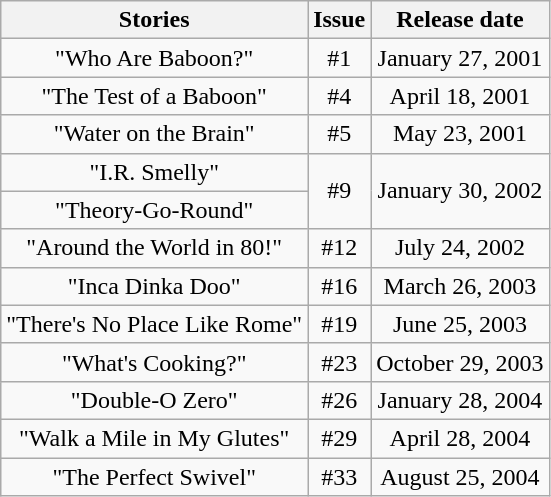<table class="wikitable" style="text-align:center;">
<tr>
<th>Stories</th>
<th>Issue</th>
<th>Release date</th>
</tr>
<tr>
<td>"Who Are Baboon?"</td>
<td>#1</td>
<td>January 27, 2001</td>
</tr>
<tr>
<td>"The Test of a Baboon"</td>
<td>#4</td>
<td>April 18, 2001</td>
</tr>
<tr>
<td>"Water on the Brain"</td>
<td>#5</td>
<td>May 23, 2001</td>
</tr>
<tr>
<td>"I.R. Smelly"</td>
<td rowspan="2">#9</td>
<td rowspan="2">January 30, 2002</td>
</tr>
<tr>
<td>"Theory-Go-Round"</td>
</tr>
<tr>
<td>"Around the World in 80!"</td>
<td>#12</td>
<td>July 24, 2002</td>
</tr>
<tr>
<td>"Inca Dinka Doo"</td>
<td>#16</td>
<td>March 26, 2003</td>
</tr>
<tr>
<td>"There's No Place Like Rome"</td>
<td>#19</td>
<td>June 25, 2003</td>
</tr>
<tr>
<td>"What's Cooking?"</td>
<td>#23</td>
<td>October 29, 2003</td>
</tr>
<tr>
<td>"Double-O Zero"</td>
<td>#26</td>
<td>January 28, 2004</td>
</tr>
<tr>
<td>"Walk a Mile in My Glutes"</td>
<td>#29</td>
<td>April 28, 2004</td>
</tr>
<tr>
<td>"The Perfect Swivel"</td>
<td>#33</td>
<td>August 25, 2004</td>
</tr>
</table>
